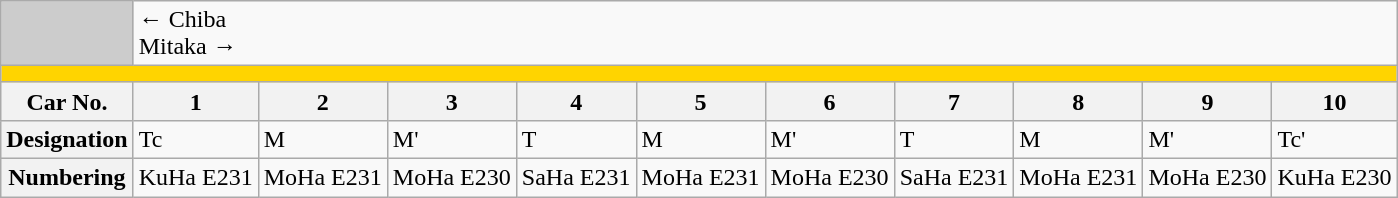<table class="wikitable">
<tr>
<td style="background-color:#ccc;"> </td>
<td colspan="10"><div>← Chiba</div><div>Mitaka →</div></td>
</tr>
<tr style="line-height: 10px; background-color: #FFD400;">
<td colspan="11" style="padding:0; border:0;"> </td>
</tr>
<tr>
<th>Car No.</th>
<th>1</th>
<th>2</th>
<th>3</th>
<th>4</th>
<th>5</th>
<th>6</th>
<th>7</th>
<th>8</th>
<th>9</th>
<th>10</th>
</tr>
<tr>
<th>Designation</th>
<td>Tc</td>
<td>M</td>
<td>M'</td>
<td>T</td>
<td>M</td>
<td>M'</td>
<td>T</td>
<td>M</td>
<td>M'</td>
<td>Tc'</td>
</tr>
<tr>
<th>Numbering</th>
<td>KuHa E231</td>
<td>MoHa E231</td>
<td>MoHa E230</td>
<td>SaHa E231</td>
<td>MoHa E231</td>
<td>MoHa E230</td>
<td>SaHa E231</td>
<td>MoHa E231</td>
<td>MoHa E230</td>
<td>KuHa E230</td>
</tr>
</table>
